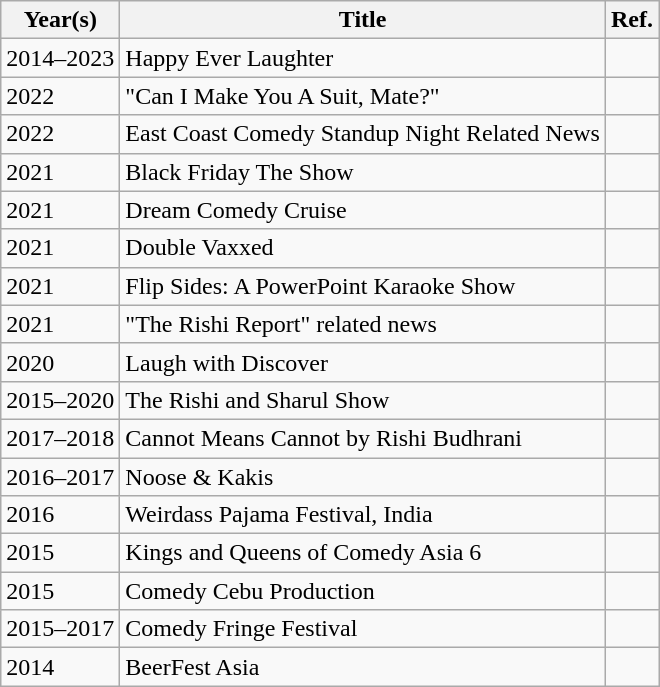<table class="wikitable">
<tr>
<th><strong>Year(s)</strong></th>
<th><strong>Title</strong></th>
<th><strong>Ref.</strong></th>
</tr>
<tr>
<td>2014–2023</td>
<td>Happy Ever Laughter</td>
<td></td>
</tr>
<tr>
<td>2022</td>
<td>"Can I Make You A Suit, Mate?"</td>
<td></td>
</tr>
<tr>
<td>2022</td>
<td>East Coast Comedy Standup Night Related News</td>
<td></td>
</tr>
<tr>
<td>2021</td>
<td>Black Friday The Show</td>
<td></td>
</tr>
<tr>
<td>2021</td>
<td>Dream Comedy Cruise</td>
<td></td>
</tr>
<tr>
<td>2021</td>
<td>Double Vaxxed</td>
<td></td>
</tr>
<tr>
<td>2021</td>
<td>Flip Sides: A PowerPoint Karaoke Show</td>
<td></td>
</tr>
<tr>
<td>2021</td>
<td>"The Rishi Report" related news</td>
<td></td>
</tr>
<tr>
<td>2020</td>
<td>Laugh with Discover</td>
<td></td>
</tr>
<tr>
<td>2015–2020</td>
<td>The Rishi and Sharul Show</td>
<td></td>
</tr>
<tr>
<td>2017–2018</td>
<td>Cannot Means Cannot by Rishi Budhrani</td>
<td></td>
</tr>
<tr>
<td>2016–2017</td>
<td>Noose & Kakis</td>
<td></td>
</tr>
<tr>
<td>2016</td>
<td>Weirdass Pajama Festival, India</td>
<td></td>
</tr>
<tr>
<td>2015</td>
<td>Kings and Queens of Comedy Asia 6</td>
<td></td>
</tr>
<tr>
<td>2015</td>
<td>Comedy Cebu Production</td>
<td></td>
</tr>
<tr>
<td>2015–2017</td>
<td>Comedy Fringe Festival</td>
<td></td>
</tr>
<tr>
<td>2014</td>
<td>BeerFest Asia</td>
<td></td>
</tr>
</table>
